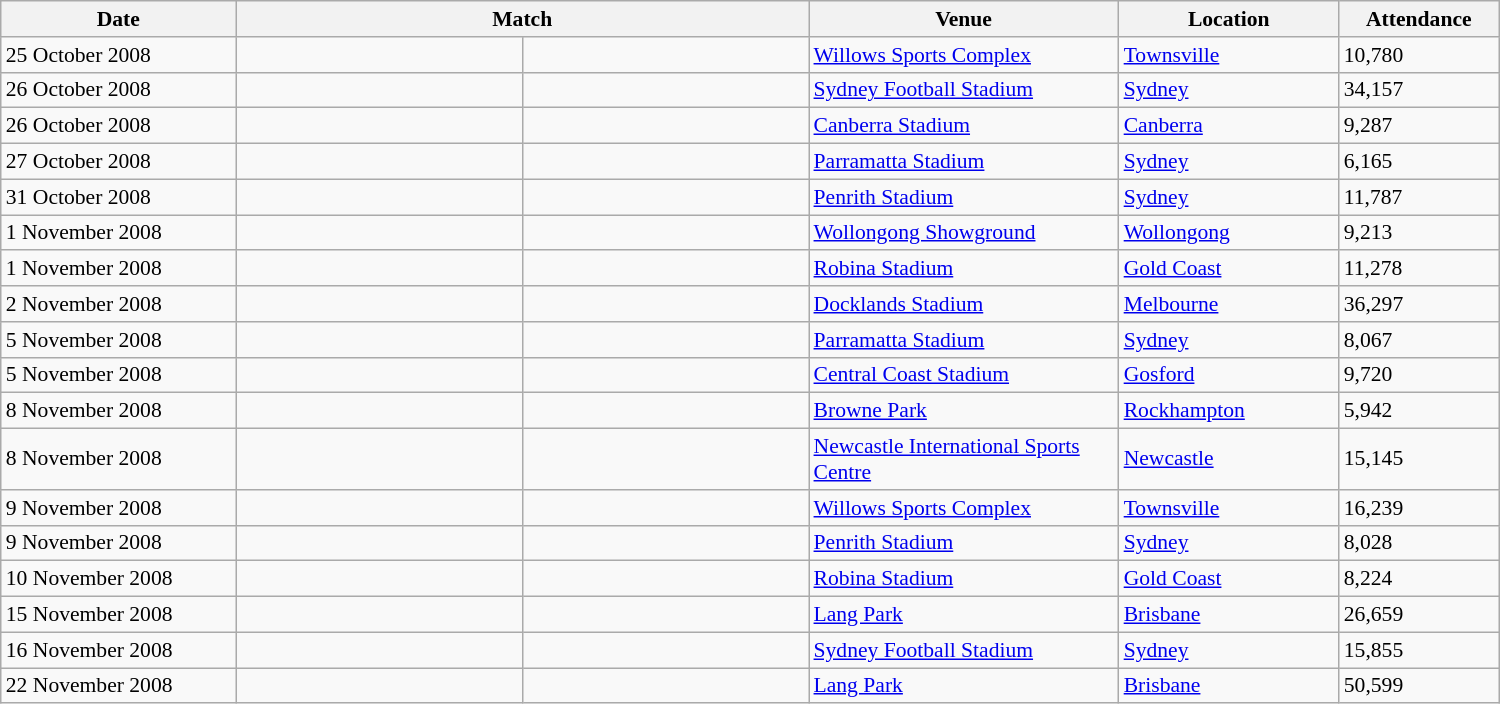<table class="wikitable sortable" style="text-align:left; font-size:90%">
<tr>
<th width="150">Date</th>
<th colspan="2" width="375">Match</th>
<th width="200">Venue</th>
<th width="140">Location</th>
<th width="100">Attendance</th>
</tr>
<tr>
<td>25 October 2008</td>
<td></td>
<td></td>
<td><a href='#'>Willows Sports Complex</a></td>
<td><a href='#'>Townsville</a></td>
<td>10,780</td>
</tr>
<tr>
<td>26 October 2008</td>
<td></td>
<td></td>
<td><a href='#'>Sydney Football Stadium</a></td>
<td><a href='#'>Sydney</a></td>
<td>34,157</td>
</tr>
<tr>
<td>26 October 2008</td>
<td></td>
<td></td>
<td><a href='#'>Canberra Stadium</a></td>
<td><a href='#'>Canberra</a></td>
<td>9,287</td>
</tr>
<tr>
<td>27 October 2008</td>
<td></td>
<td></td>
<td><a href='#'>Parramatta Stadium</a></td>
<td><a href='#'>Sydney</a></td>
<td>6,165</td>
</tr>
<tr>
<td>31 October 2008</td>
<td></td>
<td></td>
<td><a href='#'>Penrith Stadium</a></td>
<td><a href='#'>Sydney</a></td>
<td>11,787</td>
</tr>
<tr>
<td>1 November 2008</td>
<td></td>
<td></td>
<td><a href='#'>Wollongong Showground</a></td>
<td><a href='#'>Wollongong</a></td>
<td>9,213</td>
</tr>
<tr>
<td>1 November 2008</td>
<td></td>
<td></td>
<td><a href='#'>Robina Stadium</a></td>
<td><a href='#'>Gold Coast</a></td>
<td>11,278</td>
</tr>
<tr>
<td>2 November 2008</td>
<td></td>
<td></td>
<td><a href='#'>Docklands Stadium</a></td>
<td><a href='#'>Melbourne</a></td>
<td>36,297</td>
</tr>
<tr>
<td>5 November 2008</td>
<td></td>
<td></td>
<td><a href='#'>Parramatta Stadium</a></td>
<td><a href='#'>Sydney</a></td>
<td>8,067</td>
</tr>
<tr>
<td>5 November 2008</td>
<td></td>
<td></td>
<td><a href='#'>Central Coast Stadium</a></td>
<td><a href='#'>Gosford</a></td>
<td>9,720</td>
</tr>
<tr>
<td>8 November 2008</td>
<td></td>
<td></td>
<td><a href='#'>Browne Park</a></td>
<td><a href='#'>Rockhampton</a></td>
<td>5,942</td>
</tr>
<tr>
<td>8 November 2008</td>
<td></td>
<td></td>
<td><a href='#'>Newcastle International Sports Centre</a></td>
<td><a href='#'>Newcastle</a></td>
<td>15,145</td>
</tr>
<tr>
<td>9 November 2008</td>
<td></td>
<td></td>
<td><a href='#'>Willows Sports Complex</a></td>
<td><a href='#'>Townsville</a></td>
<td>16,239</td>
</tr>
<tr>
<td>9 November 2008</td>
<td></td>
<td></td>
<td><a href='#'>Penrith Stadium</a></td>
<td><a href='#'>Sydney</a></td>
<td>8,028</td>
</tr>
<tr>
<td>10 November 2008</td>
<td></td>
<td></td>
<td><a href='#'>Robina Stadium</a></td>
<td><a href='#'>Gold Coast</a></td>
<td>8,224</td>
</tr>
<tr>
<td>15 November 2008</td>
<td></td>
<td></td>
<td><a href='#'>Lang Park</a></td>
<td><a href='#'>Brisbane</a></td>
<td>26,659</td>
</tr>
<tr>
<td>16 November 2008</td>
<td></td>
<td></td>
<td><a href='#'>Sydney Football Stadium</a></td>
<td><a href='#'>Sydney</a></td>
<td>15,855</td>
</tr>
<tr>
<td>22 November 2008</td>
<td></td>
<td></td>
<td><a href='#'>Lang Park</a></td>
<td><a href='#'>Brisbane</a></td>
<td>50,599</td>
</tr>
</table>
